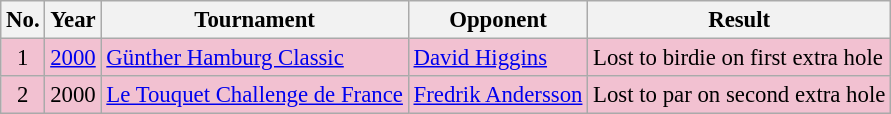<table class="wikitable" style="font-size:95%;">
<tr>
<th>No.</th>
<th>Year</th>
<th>Tournament</th>
<th>Opponent</th>
<th>Result</th>
</tr>
<tr style="background:#F2C1D1;">
<td align=center>1</td>
<td><a href='#'>2000</a></td>
<td><a href='#'>Günther Hamburg Classic</a></td>
<td> <a href='#'>David Higgins</a></td>
<td>Lost to birdie on first extra hole</td>
</tr>
<tr style="background:#F2C1D1;">
<td align=center>2</td>
<td>2000</td>
<td><a href='#'>Le Touquet Challenge de France</a></td>
<td> <a href='#'>Fredrik Andersson</a></td>
<td>Lost to par on second extra hole</td>
</tr>
</table>
